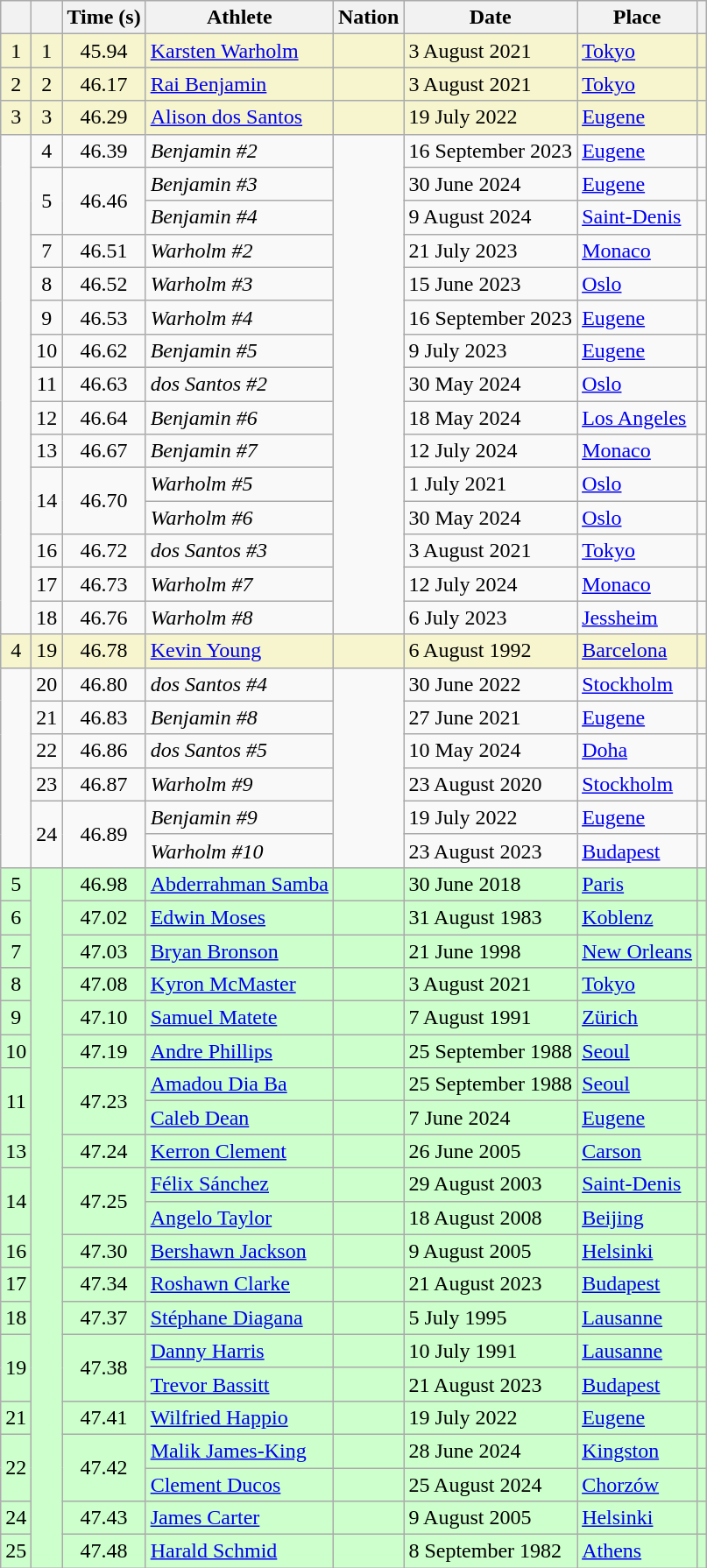<table class="wikitable sortable">
<tr>
<th></th>
<th></th>
<th>Time (s)</th>
<th>Athlete</th>
<th>Nation</th>
<th data-sort-type=date>Date</th>
<th>Place</th>
<th class="unsortable"></th>
</tr>
<tr bgcolor="#f6F5CE">
<td align=center>1</td>
<td align=center>1</td>
<td align=center>45.94</td>
<td><a href='#'>Karsten Warholm</a></td>
<td></td>
<td>3 August 2021</td>
<td><a href='#'>Tokyo</a></td>
<td></td>
</tr>
<tr bgcolor="#f6F5CE">
<td align=center>2</td>
<td align=center>2</td>
<td align=center>46.17</td>
<td><a href='#'>Rai Benjamin</a></td>
<td></td>
<td>3 August 2021</td>
<td><a href='#'>Tokyo</a></td>
<td></td>
</tr>
<tr bgcolor="#f6F5CE">
<td align="center">3</td>
<td align="center">3</td>
<td align="center">46.29</td>
<td><a href='#'>Alison dos Santos</a></td>
<td></td>
<td>19 July 2022</td>
<td><a href='#'>Eugene</a></td>
<td></td>
</tr>
<tr>
<td rowspan="15"></td>
<td align=center>4</td>
<td align=center>46.39</td>
<td><em>Benjamin #2</em></td>
<td rowspan="15"></td>
<td>16 September 2023</td>
<td><a href='#'>Eugene</a></td>
<td></td>
</tr>
<tr>
<td rowspan="2" align="center">5</td>
<td rowspan="2" align="center">46.46</td>
<td><em>Benjamin #3</em></td>
<td>30 June 2024</td>
<td><a href='#'>Eugene</a></td>
<td></td>
</tr>
<tr>
<td><em>Benjamin #4</em></td>
<td>9 August 2024</td>
<td><a href='#'>Saint-Denis</a></td>
<td></td>
</tr>
<tr>
<td align="center">7</td>
<td align="center">46.51</td>
<td><em>Warholm #2</em></td>
<td>21 July 2023</td>
<td><a href='#'>Monaco</a></td>
<td></td>
</tr>
<tr>
<td align="center">8</td>
<td align="center">46.52</td>
<td><em>Warholm #3</em></td>
<td>15 June 2023</td>
<td><a href='#'>Oslo</a></td>
<td></td>
</tr>
<tr>
<td align="center">9</td>
<td align="center">46.53</td>
<td><em>Warholm #4</em></td>
<td>16 September 2023</td>
<td><a href='#'>Eugene</a></td>
<td></td>
</tr>
<tr>
<td align="center">10</td>
<td align="center">46.62</td>
<td><em>Benjamin #5</em></td>
<td>9 July 2023</td>
<td><a href='#'>Eugene</a></td>
<td></td>
</tr>
<tr>
<td align="center">11</td>
<td align="center">46.63</td>
<td><em>dos Santos #2</em></td>
<td>30 May 2024</td>
<td><a href='#'>Oslo</a></td>
<td></td>
</tr>
<tr>
<td align="center">12</td>
<td align="center">46.64</td>
<td><em>Benjamin #6</em></td>
<td>18 May 2024</td>
<td><a href='#'>Los Angeles</a></td>
<td></td>
</tr>
<tr>
<td align="center">13</td>
<td align="center">46.67</td>
<td><em>Benjamin #7</em></td>
<td>12 July 2024</td>
<td><a href='#'>Monaco</a></td>
<td></td>
</tr>
<tr>
<td rowspan="2" align="center">14</td>
<td rowspan="2" align="center">46.70</td>
<td><em>Warholm #5</em></td>
<td>1 July 2021</td>
<td><a href='#'>Oslo</a></td>
<td></td>
</tr>
<tr>
<td><em>Warholm #6</em></td>
<td>30 May 2024</td>
<td><a href='#'>Oslo</a></td>
<td></td>
</tr>
<tr>
<td align="center">16</td>
<td align="center">46.72</td>
<td><em>dos Santos #3</em></td>
<td>3 August 2021</td>
<td><a href='#'>Tokyo</a></td>
<td></td>
</tr>
<tr>
<td align="center">17</td>
<td align="center">46.73</td>
<td><em>Warholm #7</em></td>
<td>12 July 2024</td>
<td><a href='#'>Monaco</a></td>
<td></td>
</tr>
<tr>
<td align="center">18</td>
<td align="center">46.76</td>
<td><em>Warholm #8</em></td>
<td>6 July 2023</td>
<td><a href='#'>Jessheim</a></td>
<td></td>
</tr>
<tr bgcolor="#f6F5CE">
<td align="center">4</td>
<td align="center">19</td>
<td align="center">46.78</td>
<td><a href='#'>Kevin Young</a></td>
<td></td>
<td>6 August 1992</td>
<td><a href='#'>Barcelona</a></td>
<td></td>
</tr>
<tr>
<td rowspan="6"></td>
<td align="center">20</td>
<td align="center">46.80</td>
<td><em>dos Santos #4</em></td>
<td rowspan="6"></td>
<td>30 June 2022</td>
<td><a href='#'>Stockholm</a></td>
<td></td>
</tr>
<tr>
<td align="center">21</td>
<td align="center">46.83</td>
<td><em>Benjamin #8</em></td>
<td>27 June 2021</td>
<td><a href='#'>Eugene</a></td>
<td></td>
</tr>
<tr>
<td align="center">22</td>
<td align="center">46.86</td>
<td><em>dos Santos #5</em></td>
<td>10 May 2024</td>
<td><a href='#'>Doha</a></td>
<td></td>
</tr>
<tr>
<td align="center">23</td>
<td align="center">46.87</td>
<td><em>Warholm #9</em></td>
<td>23 August 2020</td>
<td><a href='#'>Stockholm</a></td>
<td></td>
</tr>
<tr>
<td rowspan="2" align="center">24</td>
<td rowspan="2" align="center">46.89</td>
<td><em>Benjamin #9</em></td>
<td>19 July 2022</td>
<td><a href='#'>Eugene</a></td>
<td></td>
</tr>
<tr>
<td><em>Warholm #10</em></td>
<td>23 August 2023</td>
<td><a href='#'>Budapest</a></td>
<td></td>
</tr>
<tr bgcolor="#CCFFCC">
<td align="center">5</td>
<td rowspan="21" align="center"></td>
<td align="center">46.98</td>
<td><a href='#'>Abderrahman Samba</a></td>
<td></td>
<td>30 June 2018</td>
<td><a href='#'>Paris</a></td>
<td></td>
</tr>
<tr bgcolor="#CCFFCC">
<td align="center">6</td>
<td align="center">47.02</td>
<td><a href='#'>Edwin Moses</a></td>
<td></td>
<td>31 August 1983</td>
<td><a href='#'>Koblenz</a></td>
<td></td>
</tr>
<tr bgcolor="#CCFFCC">
<td align="center">7</td>
<td align="center">47.03</td>
<td><a href='#'>Bryan Bronson</a></td>
<td></td>
<td>21 June 1998</td>
<td><a href='#'>New Orleans</a></td>
<td></td>
</tr>
<tr bgcolor="#CCFFCC">
<td align=center>8</td>
<td align=center>47.08</td>
<td><a href='#'>Kyron McMaster</a></td>
<td></td>
<td>3 August 2021</td>
<td><a href='#'>Tokyo</a></td>
<td></td>
</tr>
<tr bgcolor="#CCFFCC">
<td align=center>9</td>
<td align="center">47.10</td>
<td><a href='#'>Samuel Matete</a></td>
<td></td>
<td>7 August 1991</td>
<td><a href='#'>Zürich</a></td>
<td></td>
</tr>
<tr bgcolor="#CCFFCC">
<td align="center">10</td>
<td align="center">47.19</td>
<td><a href='#'>Andre Phillips</a></td>
<td></td>
<td>25 September 1988</td>
<td><a href='#'>Seoul</a></td>
<td></td>
</tr>
<tr bgcolor=#CCFFCC>
<td rowspan="2" align="center">11</td>
<td rowspan="2" align="center">47.23</td>
<td><a href='#'>Amadou Dia Ba</a></td>
<td></td>
<td>25 September 1988</td>
<td><a href='#'>Seoul</a></td>
<td></td>
</tr>
<tr bgcolor=#CCFFCC>
<td><a href='#'>Caleb Dean</a></td>
<td></td>
<td>7 June 2024</td>
<td><a href='#'>Eugene</a></td>
<td></td>
</tr>
<tr bgcolor="#CCFFCC">
<td align="center">13</td>
<td align="center">47.24</td>
<td><a href='#'>Kerron Clement</a></td>
<td></td>
<td>26 June 2005</td>
<td><a href='#'>Carson</a></td>
<td></td>
</tr>
<tr bgcolor="#CCFFCC">
<td rowspan="2" align="center">14</td>
<td rowspan="2" align="center">47.25</td>
<td><a href='#'>Félix Sánchez</a></td>
<td></td>
<td>29 August 2003</td>
<td><a href='#'>Saint-Denis</a></td>
<td></td>
</tr>
<tr bgcolor="#CCFFCC">
<td><a href='#'>Angelo Taylor</a></td>
<td></td>
<td>18 August 2008</td>
<td><a href='#'>Beijing</a></td>
<td></td>
</tr>
<tr bgcolor=#CCFFCC>
<td align=center>16</td>
<td align="center">47.30</td>
<td><a href='#'>Bershawn Jackson</a></td>
<td></td>
<td>9 August 2005</td>
<td><a href='#'>Helsinki</a></td>
<td></td>
</tr>
<tr bgcolor=#CCFFCC>
<td align=center>17</td>
<td align="center">47.34</td>
<td><a href='#'>Roshawn Clarke</a></td>
<td></td>
<td>21 August 2023</td>
<td><a href='#'>Budapest</a></td>
<td></td>
</tr>
<tr bgcolor=#CCFFCC>
<td align=center>18</td>
<td align="center">47.37</td>
<td><a href='#'>Stéphane Diagana</a></td>
<td></td>
<td>5 July 1995</td>
<td><a href='#'>Lausanne</a></td>
<td></td>
</tr>
<tr bgcolor=#CCFFCC>
<td rowspan=2 align=center>19</td>
<td rowspan="2" align="center">47.38</td>
<td><a href='#'>Danny Harris</a></td>
<td></td>
<td>10 July 1991</td>
<td><a href='#'>Lausanne</a></td>
<td></td>
</tr>
<tr bgcolor="#CCFFCC">
<td><a href='#'>Trevor Bassitt</a></td>
<td></td>
<td>21 August 2023</td>
<td><a href='#'>Budapest</a></td>
<td></td>
</tr>
<tr bgcolor="#CCFFCC">
<td align="center">21</td>
<td align="center">47.41</td>
<td><a href='#'>Wilfried Happio</a></td>
<td></td>
<td>19 July 2022</td>
<td><a href='#'>Eugene</a></td>
<td></td>
</tr>
<tr bgcolor="#CCFFCC">
<td rowspan=2 align="center">22</td>
<td rowspan=2 align="center">47.42</td>
<td><a href='#'>Malik James-King</a></td>
<td></td>
<td>28 June 2024</td>
<td><a href='#'>Kingston</a></td>
<td></td>
</tr>
<tr bgcolor="#CCFFCC">
<td><a href='#'>Clement Ducos</a></td>
<td></td>
<td>25 August 2024</td>
<td><a href='#'>Chorzów</a></td>
<td></td>
</tr>
<tr bgcolor="#CCFFCC">
<td align="center">24</td>
<td align="center">47.43</td>
<td><a href='#'>James Carter</a></td>
<td></td>
<td>9 August 2005</td>
<td><a href='#'>Helsinki</a></td>
<td></td>
</tr>
<tr bgcolor="#CCFFCC">
<td align="center">25</td>
<td align="center">47.48</td>
<td><a href='#'>Harald Schmid</a></td>
<td></td>
<td>8 September 1982</td>
<td><a href='#'>Athens</a></td>
<td></td>
</tr>
</table>
